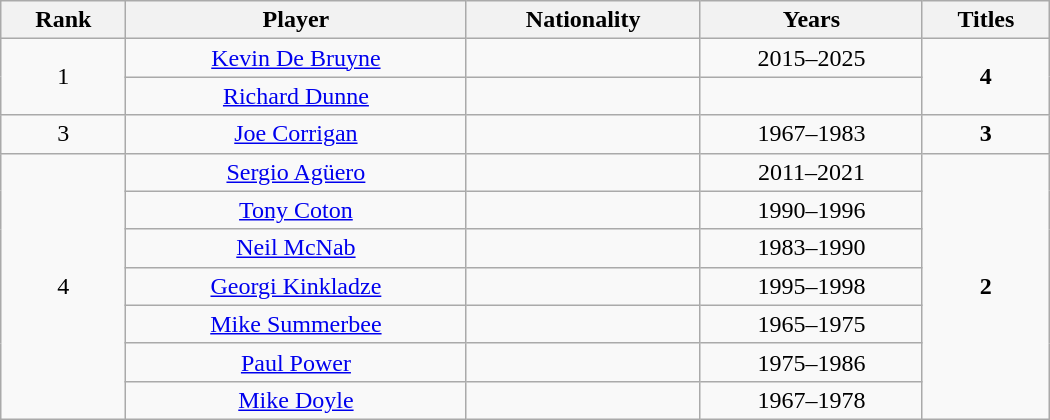<table class="wikitable sortable" style=text-align:center;width:700px>
<tr>
<th>Rank</th>
<th>Player</th>
<th>Nationality</th>
<th>Years</th>
<th>Titles</th>
</tr>
<tr>
<td rowspan="2">1</td>
<td><a href='#'>Kevin De Bruyne</a></td>
<td align="left"></td>
<td>2015–2025</td>
<td rowspan="2"><strong>4</strong></td>
</tr>
<tr>
<td><a href='#'>Richard Dunne</a></td>
<td align="left"></td>
<td></td>
</tr>
<tr>
<td>3</td>
<td><a href='#'>Joe Corrigan</a></td>
<td align="left"></td>
<td>1967–1983</td>
<td><strong>3</strong></td>
</tr>
<tr>
<td rowspan=7>4</td>
<td><a href='#'>Sergio Agüero</a></td>
<td align="left"></td>
<td>2011–2021</td>
<td rowspan=7><strong>2</strong></td>
</tr>
<tr>
<td><a href='#'>Tony Coton</a></td>
<td align="left"></td>
<td>1990–1996</td>
</tr>
<tr>
<td><a href='#'>Neil McNab</a></td>
<td align="left"></td>
<td>1983–1990</td>
</tr>
<tr>
<td><a href='#'>Georgi Kinkladze</a></td>
<td align="left"></td>
<td>1995–1998</td>
</tr>
<tr>
<td><a href='#'>Mike Summerbee</a></td>
<td align="left"></td>
<td>1965–1975</td>
</tr>
<tr>
<td><a href='#'>Paul Power</a></td>
<td align="left"></td>
<td>1975–1986</td>
</tr>
<tr>
<td><a href='#'>Mike Doyle</a></td>
<td align="left"></td>
<td>1967–1978</td>
</tr>
</table>
